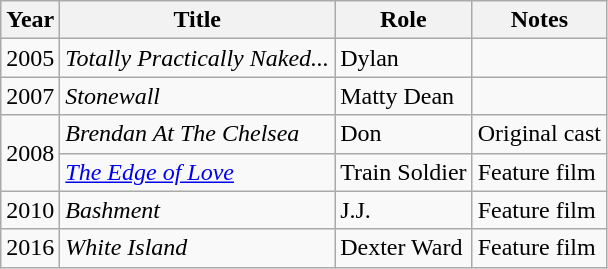<table class="wikitable sortable">
<tr>
<th>Year</th>
<th>Title</th>
<th>Role</th>
<th>Notes</th>
</tr>
<tr>
<td>2005</td>
<td><em>Totally Practically Naked...</em></td>
<td>Dylan</td>
<td></td>
</tr>
<tr>
<td>2007</td>
<td><em>Stonewall</em></td>
<td>Matty Dean</td>
<td></td>
</tr>
<tr>
<td rowspan="2">2008</td>
<td><em>Brendan At The Chelsea</em></td>
<td>Don</td>
<td>Original cast</td>
</tr>
<tr>
<td><em><a href='#'>The Edge of Love</a></em></td>
<td>Train Soldier</td>
<td>Feature film</td>
</tr>
<tr>
<td>2010</td>
<td><em>Bashment</em></td>
<td>J.J.</td>
<td>Feature film</td>
</tr>
<tr>
<td>2016</td>
<td><em>White Island</em></td>
<td>Dexter Ward</td>
<td>Feature film</td>
</tr>
</table>
